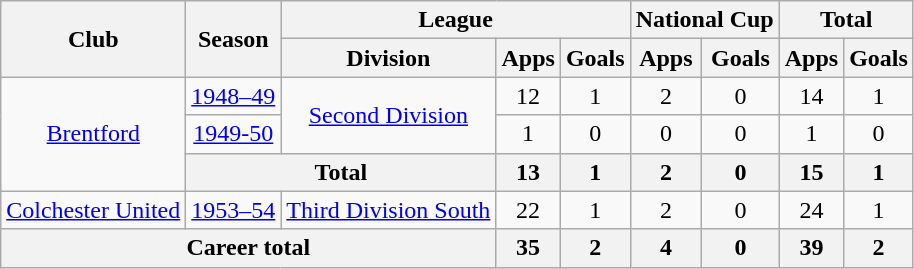<table class="wikitable" style="text-align: center">
<tr>
<th rowspan="2">Club</th>
<th rowspan="2">Season</th>
<th colspan="3">League</th>
<th colspan="2">National Cup</th>
<th colspan="2">Total</th>
</tr>
<tr>
<th>Division</th>
<th>Apps</th>
<th>Goals</th>
<th>Apps</th>
<th>Goals</th>
<th>Apps</th>
<th>Goals</th>
</tr>
<tr>
<td rowspan="3"><a href='#'>Brentford</a></td>
<td><a href='#'>1948–49</a></td>
<td rowspan="2"><a href='#'>Second Division</a></td>
<td>12</td>
<td>1</td>
<td>2</td>
<td>0</td>
<td>14</td>
<td>1</td>
</tr>
<tr>
<td><a href='#'>1949-50</a></td>
<td>1</td>
<td>0</td>
<td>0</td>
<td>0</td>
<td>1</td>
<td>0</td>
</tr>
<tr>
<th colspan="2">Total</th>
<th>13</th>
<th>1</th>
<th>2</th>
<th>0</th>
<th>15</th>
<th>1</th>
</tr>
<tr>
<td><a href='#'>Colchester United</a></td>
<td><a href='#'>1953–54</a></td>
<td><a href='#'>Third Division South</a></td>
<td>22</td>
<td>1</td>
<td>2</td>
<td>0</td>
<td>24</td>
<td>1</td>
</tr>
<tr>
<th colspan="3">Career total</th>
<th>35</th>
<th>2</th>
<th>4</th>
<th>0</th>
<th>39</th>
<th>2</th>
</tr>
</table>
